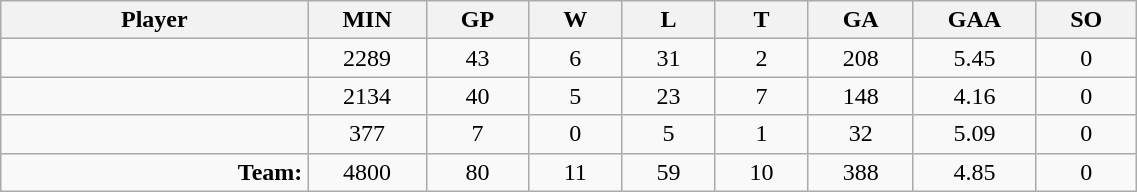<table class="wikitable sortable" width="60%">
<tr>
<th bgcolor="#DDDDFF" width="10%">Player</th>
<th width="3%" bgcolor="#DDDDFF" title="Minutes played">MIN</th>
<th width="3%" bgcolor="#DDDDFF" title="Games played in">GP</th>
<th width="3%" bgcolor="#DDDDFF" title="Games played in">W</th>
<th width="3%" bgcolor="#DDDDFF"title="Games played in">L</th>
<th width="3%" bgcolor="#DDDDFF" title="Ties">T</th>
<th width="3%" bgcolor="#DDDDFF" title="Goals against">GA</th>
<th width="3%" bgcolor="#DDDDFF" title="Goals against average">GAA</th>
<th width="3%" bgcolor="#DDDDFF"title="Shut-outs">SO</th>
</tr>
<tr align="center">
<td align="right"></td>
<td>2289</td>
<td>43</td>
<td>6</td>
<td>31</td>
<td>2</td>
<td>208</td>
<td>5.45</td>
<td>0</td>
</tr>
<tr align="center">
<td align="right"></td>
<td>2134</td>
<td>40</td>
<td>5</td>
<td>23</td>
<td>7</td>
<td>148</td>
<td>4.16</td>
<td>0</td>
</tr>
<tr align="center">
<td align="right"></td>
<td>377</td>
<td>7</td>
<td>0</td>
<td>5</td>
<td>1</td>
<td>32</td>
<td>5.09</td>
<td>0</td>
</tr>
<tr align="center">
<td align="right"><strong>Team:</strong></td>
<td>4800</td>
<td>80</td>
<td>11</td>
<td>59</td>
<td>10</td>
<td>388</td>
<td>4.85</td>
<td>0</td>
</tr>
</table>
